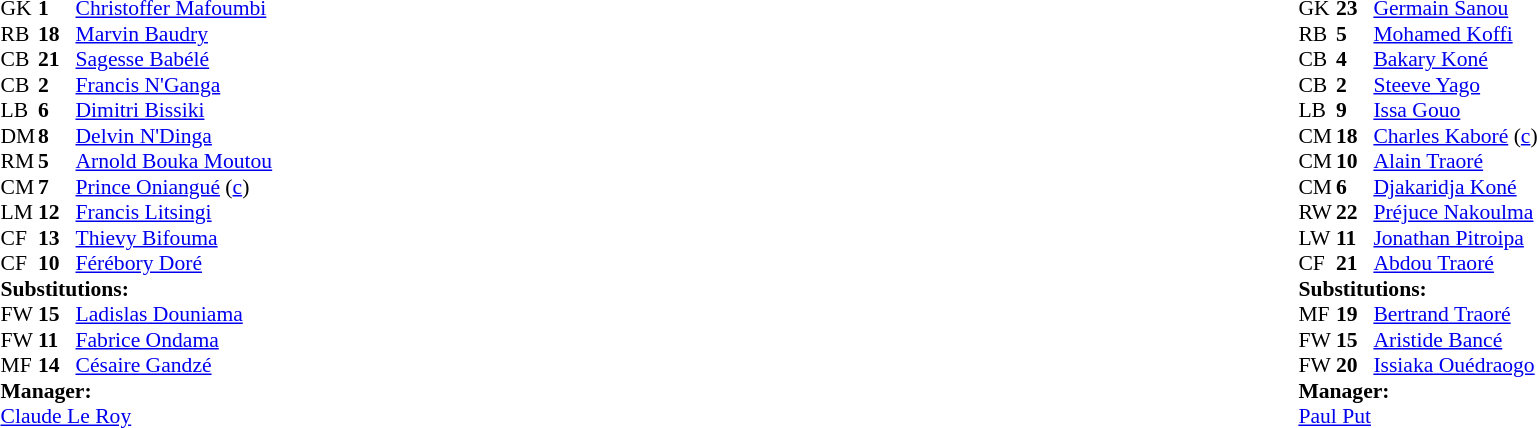<table width="100%">
<tr>
<td valign="top" width="40%"><br><table style="font-size:90%;" cellspacing="0" cellpadding="0">
<tr>
<th width="25"></th>
<th width="25"></th>
</tr>
<tr>
<td>GK</td>
<td><strong>1</strong></td>
<td><a href='#'>Christoffer Mafoumbi</a></td>
</tr>
<tr>
<td>RB</td>
<td><strong>18</strong></td>
<td><a href='#'>Marvin Baudry</a></td>
</tr>
<tr>
<td>CB</td>
<td><strong>21</strong></td>
<td><a href='#'>Sagesse Babélé</a></td>
</tr>
<tr>
<td>CB</td>
<td><strong>2</strong></td>
<td><a href='#'>Francis N'Ganga</a></td>
</tr>
<tr>
<td>LB</td>
<td><strong>6</strong></td>
<td><a href='#'>Dimitri Bissiki</a></td>
</tr>
<tr>
<td>DM</td>
<td><strong>8</strong></td>
<td><a href='#'>Delvin N'Dinga</a></td>
</tr>
<tr>
<td>RM</td>
<td><strong>5</strong></td>
<td><a href='#'>Arnold Bouka Moutou</a></td>
</tr>
<tr>
<td>CM</td>
<td><strong>7</strong></td>
<td><a href='#'>Prince Oniangué</a> (<a href='#'>c</a>)</td>
</tr>
<tr>
<td>LM</td>
<td><strong>12</strong></td>
<td><a href='#'>Francis Litsingi</a></td>
<td></td>
<td></td>
</tr>
<tr>
<td>CF</td>
<td><strong>13</strong></td>
<td><a href='#'>Thievy Bifouma</a></td>
<td></td>
<td></td>
</tr>
<tr>
<td>CF</td>
<td><strong>10</strong></td>
<td><a href='#'>Férébory Doré</a></td>
<td></td>
<td></td>
</tr>
<tr>
<td colspan=3><strong>Substitutions:</strong></td>
</tr>
<tr>
<td>FW</td>
<td><strong>15</strong></td>
<td><a href='#'>Ladislas Douniama</a></td>
<td></td>
<td></td>
</tr>
<tr>
<td>FW</td>
<td><strong>11</strong></td>
<td><a href='#'>Fabrice Ondama</a></td>
<td></td>
<td></td>
</tr>
<tr>
<td>MF</td>
<td><strong>14</strong></td>
<td><a href='#'>Césaire Gandzé</a></td>
<td></td>
<td></td>
</tr>
<tr>
<td colspan=3><strong>Manager:</strong></td>
</tr>
<tr>
<td colspan=3> <a href='#'>Claude Le Roy</a></td>
</tr>
</table>
</td>
<td valign="top"></td>
<td valign="top" width="50%"><br><table style="font-size: 90%" cellspacing="0" cellpadding="0" align="center">
<tr>
<th width=25></th>
<th width=25></th>
</tr>
<tr>
<td>GK</td>
<td><strong>23</strong></td>
<td><a href='#'>Germain Sanou</a></td>
</tr>
<tr>
<td>RB</td>
<td><strong>5</strong></td>
<td><a href='#'>Mohamed Koffi</a></td>
</tr>
<tr>
<td>CB</td>
<td><strong>4</strong></td>
<td><a href='#'>Bakary Koné</a></td>
</tr>
<tr>
<td>CB</td>
<td><strong>2</strong></td>
<td><a href='#'>Steeve Yago</a></td>
</tr>
<tr>
<td>LB</td>
<td><strong>9</strong></td>
<td><a href='#'>Issa Gouo</a></td>
<td></td>
<td></td>
</tr>
<tr>
<td>CM</td>
<td><strong>18</strong></td>
<td><a href='#'>Charles Kaboré</a> (<a href='#'>c</a>)</td>
</tr>
<tr>
<td>CM</td>
<td><strong>10</strong></td>
<td><a href='#'>Alain Traoré</a></td>
</tr>
<tr>
<td>CM</td>
<td><strong>6</strong></td>
<td><a href='#'>Djakaridja Koné</a></td>
</tr>
<tr>
<td>RW</td>
<td><strong>22</strong></td>
<td><a href='#'>Préjuce Nakoulma</a></td>
<td></td>
<td></td>
</tr>
<tr>
<td>LW</td>
<td><strong>11</strong></td>
<td><a href='#'>Jonathan Pitroipa</a></td>
</tr>
<tr>
<td>CF</td>
<td><strong>21</strong></td>
<td><a href='#'>Abdou Traoré</a></td>
<td></td>
<td></td>
</tr>
<tr>
<td colspan=3><strong>Substitutions:</strong></td>
</tr>
<tr>
<td>MF</td>
<td><strong>19</strong></td>
<td><a href='#'>Bertrand Traoré</a></td>
<td></td>
<td></td>
</tr>
<tr>
<td>FW</td>
<td><strong>15</strong></td>
<td><a href='#'>Aristide Bancé</a></td>
<td></td>
<td></td>
</tr>
<tr>
<td>FW</td>
<td><strong>20</strong></td>
<td><a href='#'>Issiaka Ouédraogo</a></td>
<td></td>
<td></td>
</tr>
<tr>
<td colspan=3><strong>Manager:</strong></td>
</tr>
<tr>
<td colspan=3> <a href='#'>Paul Put</a></td>
</tr>
</table>
</td>
</tr>
</table>
